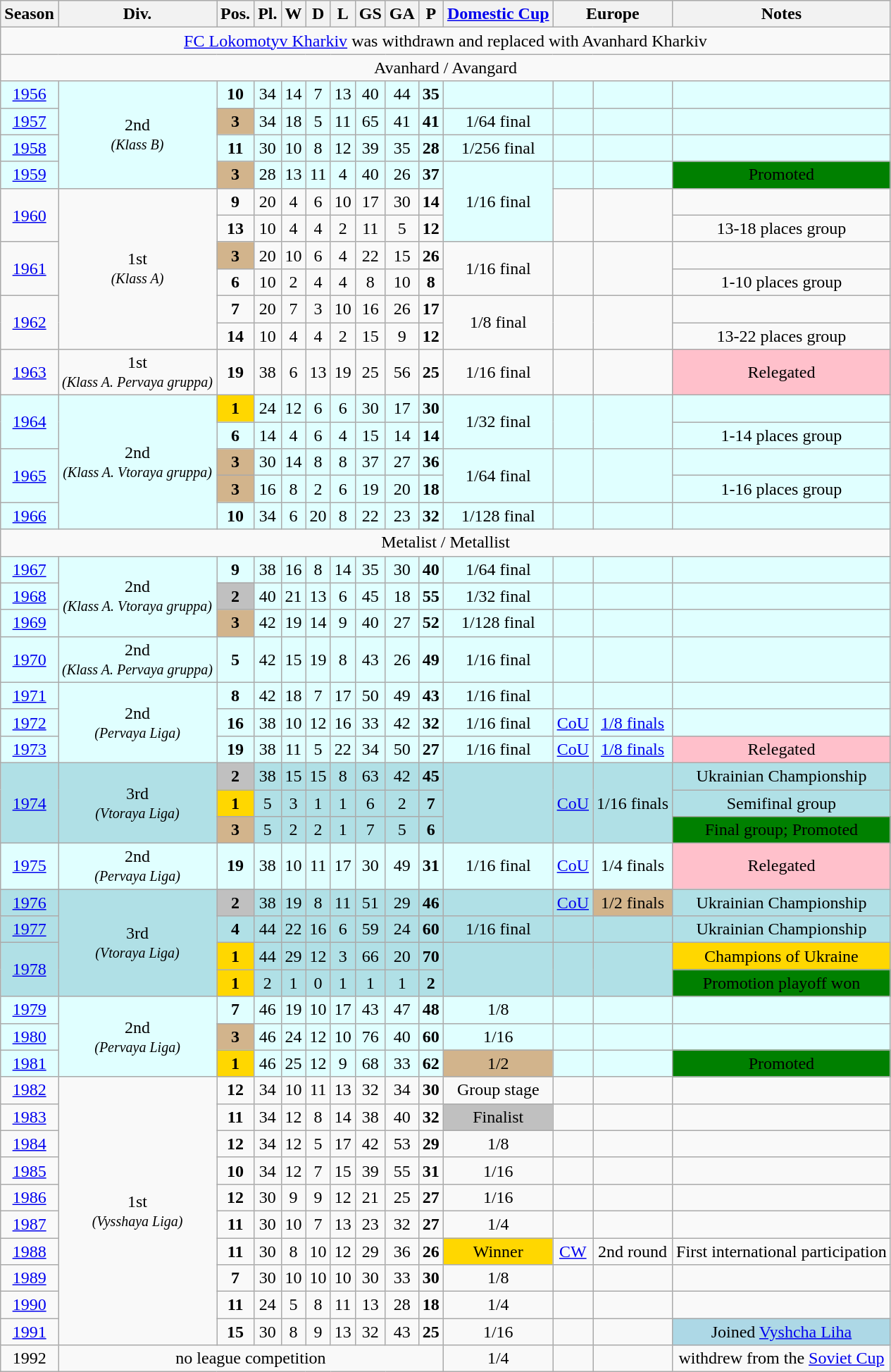<table class="wikitable" style="font-size:100%; text-align: center;">
<tr bgcolor="#efefef">
<th>Season</th>
<th>Div.</th>
<th>Pos.</th>
<th>Pl.</th>
<th>W</th>
<th>D</th>
<th>L</th>
<th>GS</th>
<th>GA</th>
<th>P</th>
<th><a href='#'>Domestic Cup</a></th>
<th colspan="2">Europe</th>
<th>Notes</th>
</tr>
<tr>
<td align="center" colspan=14><a href='#'>FC Lokomotyv Kharkiv</a> was withdrawn and replaced with Avanhard Kharkiv</td>
</tr>
<tr>
<td align="center" colspan=14>Avanhard / Avangard</td>
</tr>
<tr bgcolor="LightCyan">
<td align="center"><a href='#'>1956</a></td>
<td align="center" rowspan=4>2nd<br><small><em>(Klass B)</em></small></td>
<td align="center"><strong>10</strong></td>
<td align="center">34</td>
<td align="center">14</td>
<td align="center">7</td>
<td align="center">13</td>
<td align="center">40</td>
<td align="center">44</td>
<td align="center"><strong>35</strong></td>
<td align="center"></td>
<td align="center"></td>
<td align="center"></td>
<td align="center"></td>
</tr>
<tr bgcolor="LightCyan">
<td align="center"><a href='#'>1957</a></td>
<td align="center" bgcolor=tan><strong>3</strong></td>
<td align="center">34</td>
<td align="center">18</td>
<td align="center">5</td>
<td align="center">11</td>
<td align="center">65</td>
<td align="center">41</td>
<td align="center"><strong>41</strong></td>
<td align="center">1/64 final</td>
<td align="center"></td>
<td align="center"></td>
<td align="center"></td>
</tr>
<tr bgcolor="LightCyan">
<td align="center"><a href='#'>1958</a></td>
<td align="center"><strong>11</strong></td>
<td align="center">30</td>
<td align="center">10</td>
<td align="center">8</td>
<td align="center">12</td>
<td align="center">39</td>
<td align="center">35</td>
<td align="center"><strong>28</strong></td>
<td align="center">1/256 final</td>
<td align="center"></td>
<td align="center"></td>
<td align="center"></td>
</tr>
<tr bgcolor="LightCyan">
<td align="center"><a href='#'>1959</a></td>
<td align="center" bgcolor=tan><strong>3</strong></td>
<td align="center">28</td>
<td align="center">13</td>
<td align="center">11</td>
<td align="center">4</td>
<td align="center">40</td>
<td align="center">26</td>
<td align="center"><strong>37</strong></td>
<td align="center" rowspan=3>1/16 final</td>
<td align="center"></td>
<td align="center"></td>
<td align="center" bgcolor=green>Promoted</td>
</tr>
<tr>
<td align="center" rowspan=2><a href='#'>1960</a></td>
<td align="center" rowspan=6>1st<br><small><em>(Klass A)</em></small></td>
<td align="center"><strong>9</strong></td>
<td align="center">20</td>
<td align="center">4</td>
<td align="center">6</td>
<td align="center">10</td>
<td align="center">17</td>
<td align="center">30</td>
<td align="center"><strong>14</strong></td>
<td align="center" rowspan=2></td>
<td align="center" rowspan=2></td>
<td align="center"></td>
</tr>
<tr>
<td align="center"><strong>13</strong></td>
<td align="center">10</td>
<td align="center">4</td>
<td align="center">4</td>
<td align="center">2</td>
<td align="center">11</td>
<td align="center">5</td>
<td align="center"><strong>12</strong></td>
<td align="center">13-18 places group</td>
</tr>
<tr>
<td align="center" rowspan=2><a href='#'>1961</a></td>
<td align="center" bgcolor=tan><strong>3</strong></td>
<td align="center">20</td>
<td align="center">10</td>
<td align="center">6</td>
<td align="center">4</td>
<td align="center">22</td>
<td align="center">15</td>
<td align="center"><strong>26</strong></td>
<td align="center" rowspan=2>1/16 final</td>
<td align="center" rowspan=2></td>
<td align="center" rowspan=2></td>
<td align="center"></td>
</tr>
<tr>
<td align="center"><strong>6</strong></td>
<td align="center">10</td>
<td align="center">2</td>
<td align="center">4</td>
<td align="center">4</td>
<td align="center">8</td>
<td align="center">10</td>
<td align="center"><strong>8</strong></td>
<td align="center">1-10 places group</td>
</tr>
<tr>
<td align="center" rowspan=2><a href='#'>1962</a></td>
<td align="center"><strong>7</strong></td>
<td align="center">20</td>
<td align="center">7</td>
<td align="center">3</td>
<td align="center">10</td>
<td align="center">16</td>
<td align="center">26</td>
<td align="center"><strong>17</strong></td>
<td align="center" rowspan=2>1/8 final</td>
<td align="center" rowspan=2></td>
<td align="center" rowspan=2></td>
<td align="center"></td>
</tr>
<tr>
<td align="center"><strong>14</strong></td>
<td align="center">10</td>
<td align="center">4</td>
<td align="center">4</td>
<td align="center">2</td>
<td align="center">15</td>
<td align="center">9</td>
<td align="center"><strong>12</strong></td>
<td align="center">13-22 places group</td>
</tr>
<tr>
<td align="center"><a href='#'>1963</a></td>
<td align="center">1st<br><small><em>(Klass A. Pervaya gruppa)</em></small></td>
<td align="center"><strong>19</strong></td>
<td align="center">38</td>
<td align="center">6</td>
<td align="center">13</td>
<td align="center">19</td>
<td align="center">25</td>
<td align="center">56</td>
<td align="center"><strong>25</strong></td>
<td align="center">1/16 final</td>
<td align="center"></td>
<td align="center"></td>
<td align="center" bgcolor=pink>Relegated</td>
</tr>
<tr bgcolor="LightCyan">
<td align="center" rowspan=2><a href='#'>1964</a></td>
<td align="center" rowspan=5>2nd<br><small><em>(Klass A. Vtoraya gruppa)</em></small></td>
<td align="center" bgcolor=gold><strong>1</strong></td>
<td align="center">24</td>
<td align="center">12</td>
<td align="center">6</td>
<td align="center">6</td>
<td align="center">30</td>
<td align="center">17</td>
<td align="center"><strong>30</strong></td>
<td align="center" rowspan=2>1/32 final</td>
<td align="center" rowspan=2></td>
<td align="center" rowspan=2></td>
<td align="center"></td>
</tr>
<tr bgcolor="LightCyan">
<td align="center"><strong>6</strong></td>
<td align="center">14</td>
<td align="center">4</td>
<td align="center">6</td>
<td align="center">4</td>
<td align="center">15</td>
<td align="center">14</td>
<td align="center"><strong>14</strong></td>
<td align="center">1-14 places group</td>
</tr>
<tr bgcolor="LightCyan">
<td align="center" rowspan=2><a href='#'>1965</a></td>
<td align="center" bgcolor=tan><strong>3</strong></td>
<td align="center">30</td>
<td align="center">14</td>
<td align="center">8</td>
<td align="center">8</td>
<td align="center">37</td>
<td align="center">27</td>
<td align="center"><strong>36</strong></td>
<td align="center" rowspan=2>1/64 final</td>
<td align="center" rowspan=2></td>
<td align="center" rowspan=2></td>
<td align="center"></td>
</tr>
<tr bgcolor="LightCyan">
<td align="center" bgcolor=tan><strong>3</strong></td>
<td align="center">16</td>
<td align="center">8</td>
<td align="center">2</td>
<td align="center">6</td>
<td align="center">19</td>
<td align="center">20</td>
<td align="center"><strong>18</strong></td>
<td align="center">1-16 places group</td>
</tr>
<tr bgcolor="LightCyan">
<td align="center"><a href='#'>1966</a></td>
<td align="center"><strong>10</strong></td>
<td align="center">34</td>
<td align="center">6</td>
<td align="center">20</td>
<td align="center">8</td>
<td align="center">22</td>
<td align="center">23</td>
<td align="center"><strong>32</strong></td>
<td align="center">1/128 final</td>
<td align="center"></td>
<td align="center"></td>
<td align="center"></td>
</tr>
<tr>
<td align="center" colspan=14>Metalist / Metallist</td>
</tr>
<tr bgcolor="LightCyan">
<td align="center"><a href='#'>1967</a></td>
<td align="center" rowspan=3>2nd<br><small><em>(Klass A. Vtoraya gruppa)</em></small></td>
<td align="center"><strong>9</strong></td>
<td align="center">38</td>
<td align="center">16</td>
<td align="center">8</td>
<td align="center">14</td>
<td align="center">35</td>
<td align="center">30</td>
<td align="center"><strong>40</strong></td>
<td align="center">1/64 final</td>
<td align="center"></td>
<td align="center"></td>
<td align="center"></td>
</tr>
<tr bgcolor="LightCyan">
<td align="center"><a href='#'>1968</a></td>
<td align="center" bgcolor=silver><strong>2</strong></td>
<td align="center">40</td>
<td align="center">21</td>
<td align="center">13</td>
<td align="center">6</td>
<td align="center">45</td>
<td align="center">18</td>
<td align="center"><strong>55</strong></td>
<td align="center">1/32 final</td>
<td align="center"></td>
<td align="center"></td>
<td align="center"></td>
</tr>
<tr bgcolor="LightCyan">
<td align="center"><a href='#'>1969</a></td>
<td align="center" bgcolor=tan><strong>3</strong></td>
<td align="center">42</td>
<td align="center">19</td>
<td align="center">14</td>
<td align="center">9</td>
<td align="center">40</td>
<td align="center">27</td>
<td align="center"><strong>52</strong></td>
<td align="center">1/128 final</td>
<td align="center"></td>
<td align="center"></td>
<td align="center"></td>
</tr>
<tr bgcolor="LightCyan">
<td align="center"><a href='#'>1970</a></td>
<td align="center">2nd<br><small><em>(Klass A. Pervaya gruppa)</em></small></td>
<td align="center"><strong>5</strong></td>
<td align="center">42</td>
<td align="center">15</td>
<td align="center">19</td>
<td align="center">8</td>
<td align="center">43</td>
<td align="center">26</td>
<td align="center"><strong>49</strong></td>
<td align="center">1/16 final</td>
<td align="center"></td>
<td align="center"></td>
<td align="center"></td>
</tr>
<tr bgcolor="LightCyan">
<td align="center"><a href='#'>1971</a></td>
<td align="center" rowspan=3>2nd<br><small><em>(Pervaya Liga)</em></small></td>
<td align="center"><strong>8</strong></td>
<td align="center">42</td>
<td align="center">18</td>
<td align="center">7</td>
<td align="center">17</td>
<td align="center">50</td>
<td align="center">49</td>
<td align="center"><strong>43</strong></td>
<td align="center">1/16 final</td>
<td align="center"></td>
<td align="center"></td>
<td align="center"></td>
</tr>
<tr bgcolor="LightCyan">
<td align="center"><a href='#'>1972</a></td>
<td align="center"><strong>16</strong></td>
<td align="center">38</td>
<td align="center">10</td>
<td align="center">12</td>
<td align="center">16</td>
<td align="center">33</td>
<td align="center">42</td>
<td align="center"><strong>32</strong></td>
<td align="center">1/16 final</td>
<td align="center"><a href='#'>CoU</a></td>
<td align="center"><a href='#'>1/8 finals</a></td>
<td align="center"></td>
</tr>
<tr bgcolor="LightCyan">
<td align="center"><a href='#'>1973</a></td>
<td align="center"><strong>19</strong></td>
<td align="center">38</td>
<td align="center">11</td>
<td align="center">5</td>
<td align="center">22</td>
<td align="center">34</td>
<td align="center">50</td>
<td align="center"><strong>27</strong></td>
<td align="center">1/16 final</td>
<td align="center"><a href='#'>CoU</a></td>
<td align="center"><a href='#'>1/8 finals</a></td>
<td align="center" bgcolor=pink>Relegated</td>
</tr>
<tr bgcolor="PowderBlue">
<td align="center" rowspan=3><a href='#'>1974</a></td>
<td align="center" rowspan=3>3rd<br><small><em>(Vtoraya Liga)</em></small></td>
<td align="center" bgcolor=silver><strong>2</strong></td>
<td align="center">38</td>
<td align="center">15</td>
<td align="center">15</td>
<td align="center">8</td>
<td align="center">63</td>
<td align="center">42</td>
<td align="center"><strong>45</strong></td>
<td align="center" rowspan=3></td>
<td align="center" rowspan=3><a href='#'>CoU</a></td>
<td align="center" rowspan=3>1/16 finals</td>
<td align="center">Ukrainian Championship</td>
</tr>
<tr bgcolor="PowderBlue">
<td align="center" bgcolor=gold><strong>1</strong></td>
<td align="center">5</td>
<td align="center">3</td>
<td align="center">1</td>
<td align="center">1</td>
<td align="center">6</td>
<td align="center">2</td>
<td align="center"><strong>7</strong></td>
<td align="center">Semifinal group</td>
</tr>
<tr bgcolor="PowderBlue">
<td align="center" bgcolor=tan><strong>3</strong></td>
<td align="center">5</td>
<td align="center">2</td>
<td align="center">2</td>
<td align="center">1</td>
<td align="center">7</td>
<td align="center">5</td>
<td align="center"><strong>6</strong></td>
<td align="center" bgcolor=green>Final group; Promoted</td>
</tr>
<tr bgcolor="LightCyan">
<td align="center"><a href='#'>1975</a></td>
<td align="center">2nd<br><small><em>(Pervaya Liga)</em></small></td>
<td align="center"><strong>19</strong></td>
<td align="center">38</td>
<td align="center">10</td>
<td align="center">11</td>
<td align="center">17</td>
<td align="center">30</td>
<td align="center">49</td>
<td align="center"><strong>31</strong></td>
<td align="center">1/16 final</td>
<td align="center"><a href='#'>CoU</a></td>
<td align="center">1/4 finals</td>
<td align="center" bgcolor=pink>Relegated</td>
</tr>
<tr bgcolor="PowderBlue">
<td align="center"><a href='#'>1976</a></td>
<td align="center" rowspan=4>3rd<br><small><em>(Vtoraya Liga)</em></small></td>
<td align="center" bgcolor=silver><strong>2</strong></td>
<td align="center">38</td>
<td align="center">19</td>
<td align="center">8</td>
<td align="center">11</td>
<td align="center">51</td>
<td align="center">29</td>
<td align="center"><strong>46</strong></td>
<td align="center"></td>
<td align="center"><a href='#'>CoU</a></td>
<td align="center" bgcolor=tan>1/2 finals</td>
<td align="center">Ukrainian Championship</td>
</tr>
<tr bgcolor="PowderBlue">
<td align="center"><a href='#'>1977</a></td>
<td align="center"><strong>4</strong></td>
<td align="center">44</td>
<td align="center">22</td>
<td align="center">16</td>
<td align="center">6</td>
<td align="center">59</td>
<td align="center">24</td>
<td align="center"><strong>60</strong></td>
<td align="center">1/16 final</td>
<td align="center"></td>
<td align="center"></td>
<td align="center">Ukrainian Championship</td>
</tr>
<tr bgcolor="PowderBlue">
<td align="center" rowspan=2><a href='#'>1978</a></td>
<td align="center" bgcolor=gold><strong>1</strong></td>
<td align="center">44</td>
<td align="center">29</td>
<td align="center">12</td>
<td align="center">3</td>
<td align="center">66</td>
<td align="center">20</td>
<td align="center"><strong>70</strong></td>
<td align="center" rowspan=2></td>
<td align="center" rowspan=2></td>
<td align="center" rowspan=2></td>
<td align="center" bgcolor=gold>Champions of Ukraine</td>
</tr>
<tr bgcolor="PowderBlue">
<td align="center" bgcolor=gold><strong>1</strong></td>
<td align="center">2</td>
<td align="center">1</td>
<td align="center">0</td>
<td align="center">1</td>
<td align="center">1</td>
<td align="center">1</td>
<td align="center"><strong>2</strong></td>
<td align="center" bgcolor=green>Promotion playoff won</td>
</tr>
<tr bgcolor="LightCyan">
<td align="center"><a href='#'>1979</a></td>
<td align="center" rowspan=3>2nd<br><small><em>(Pervaya Liga)</em></small></td>
<td align="center"><strong>7</strong></td>
<td align="center">46</td>
<td align="center">19</td>
<td align="center">10</td>
<td align="center">17</td>
<td align="center">43</td>
<td align="center">47</td>
<td align="center"><strong>48</strong></td>
<td align="center">1/8</td>
<td align="center"></td>
<td align="center"></td>
<td align="center"></td>
</tr>
<tr bgcolor="LightCyan">
<td align="center"><a href='#'>1980</a></td>
<td align="center" bgcolor="tan"><strong>3</strong></td>
<td align="center">46</td>
<td align="center">24</td>
<td align="center">12</td>
<td align="center">10</td>
<td align="center">76</td>
<td align="center">40</td>
<td align="center"><strong>60</strong></td>
<td align="center">1/16</td>
<td align="center"></td>
<td align="center"></td>
<td align="center"></td>
</tr>
<tr bgcolor="LightCyan">
<td align="center"><a href='#'>1981</a></td>
<td align="center" bgcolor="gold"><strong>1</strong></td>
<td align="center">46</td>
<td align="center">25</td>
<td align="center">12</td>
<td align="center">9</td>
<td align="center">68</td>
<td align="center">33</td>
<td align="center"><strong>62</strong></td>
<td align="center" bgcolor="tan">1/2</td>
<td align="center"></td>
<td align="center"></td>
<td align="center" bgcolor="green">Promoted</td>
</tr>
<tr>
<td align="center"><a href='#'>1982</a></td>
<td align="center" rowspan=10>1st<br><small><em>(Vysshaya Liga)</em></small></td>
<td align="center"><strong>12</strong></td>
<td align="center">34</td>
<td align="center">10</td>
<td align="center">11</td>
<td align="center">13</td>
<td align="center">32</td>
<td align="center">34</td>
<td align="center"><strong>30</strong></td>
<td align="center">Group stage</td>
<td align="center"></td>
<td align="center"></td>
<td align="center"></td>
</tr>
<tr>
<td align="center"><a href='#'>1983</a></td>
<td align="center"><strong>11</strong></td>
<td align="center">34</td>
<td align="center">12</td>
<td align="center">8</td>
<td align="center">14</td>
<td align="center">38</td>
<td align="center">40</td>
<td align="center"><strong>32</strong></td>
<td align="center" bgcolor="silver">Finalist</td>
<td align="center"></td>
<td align="center"></td>
<td align="center"></td>
</tr>
<tr>
<td align="center"><a href='#'>1984</a></td>
<td align="center"><strong>12</strong></td>
<td align="center">34</td>
<td align="center">12</td>
<td align="center">5</td>
<td align="center">17</td>
<td align="center">42</td>
<td align="center">53</td>
<td align="center"><strong>29</strong></td>
<td align="center">1/8</td>
<td align="center"></td>
<td align="center"></td>
<td align="center"></td>
</tr>
<tr>
<td align="center"><a href='#'>1985</a></td>
<td align="center"><strong>10</strong></td>
<td align="center">34</td>
<td align="center">12</td>
<td align="center">7</td>
<td align="center">15</td>
<td align="center">39</td>
<td align="center">55</td>
<td align="center"><strong>31</strong></td>
<td align="center">1/16</td>
<td align="center"></td>
<td align="center"></td>
<td align="center"></td>
</tr>
<tr>
<td align="center"><a href='#'>1986</a></td>
<td align="center"><strong>12</strong></td>
<td align="center">30</td>
<td align="center">9</td>
<td align="center">9</td>
<td align="center">12</td>
<td align="center">21</td>
<td align="center">25</td>
<td align="center"><strong>27</strong></td>
<td align="center">1/16</td>
<td align="center"></td>
<td align="center"></td>
<td align="center"></td>
</tr>
<tr>
<td align="center"><a href='#'>1987</a></td>
<td align="center"><strong>11</strong></td>
<td align="center">30</td>
<td align="center">10</td>
<td align="center">7</td>
<td align="center">13</td>
<td align="center">23</td>
<td align="center">32</td>
<td align="center"><strong>27</strong></td>
<td align="center">1/4</td>
<td align="center"></td>
<td align="center"></td>
<td align="center"></td>
</tr>
<tr>
<td align="center"><a href='#'>1988</a></td>
<td align="center"><strong>11</strong></td>
<td align="center">30</td>
<td align="center">8</td>
<td align="center">10</td>
<td align="center">12</td>
<td align="center">29</td>
<td align="center">36</td>
<td align="center"><strong>26</strong></td>
<td align="center" bgcolor="gold">Winner</td>
<td align="center"><a href='#'>CW</a></td>
<td align="center">2nd round</td>
<td align="center">First international participation</td>
</tr>
<tr>
<td align="center"><a href='#'>1989</a></td>
<td align="center"><strong>7</strong></td>
<td align="center">30</td>
<td align="center">10</td>
<td align="center">10</td>
<td align="center">10</td>
<td align="center">30</td>
<td align="center">33</td>
<td align="center"><strong>30</strong></td>
<td align="center">1/8</td>
<td align="center"></td>
<td align="center"></td>
<td align="center"></td>
</tr>
<tr>
<td align="center"><a href='#'>1990</a></td>
<td align="center"><strong>11</strong></td>
<td align="center">24</td>
<td align="center">5</td>
<td align="center">8</td>
<td align="center">11</td>
<td align="center">13</td>
<td align="center">28</td>
<td align="center"><strong>18</strong></td>
<td align="center">1/4</td>
<td align="center"></td>
<td align="center"></td>
<td align="center"></td>
</tr>
<tr>
<td align="center"><a href='#'>1991</a></td>
<td align="center"><strong>15</strong></td>
<td align="center">30</td>
<td align="center">8</td>
<td align="center">9</td>
<td align="center">13</td>
<td align="center">32</td>
<td align="center">43</td>
<td align="center"><strong>25</strong></td>
<td align="center">1/16</td>
<td align="center"></td>
<td align="center"></td>
<td align="center" bgcolor="lightblue">Joined <a href='#'>Vyshcha Liha</a></td>
</tr>
<tr>
<td align="center">1992</td>
<td align="center" colspan=9>no league competition</td>
<td align="center">1/4</td>
<td align="center"></td>
<td align="center"></td>
<td align="center">withdrew from the <a href='#'>Soviet Cup</a></td>
</tr>
</table>
